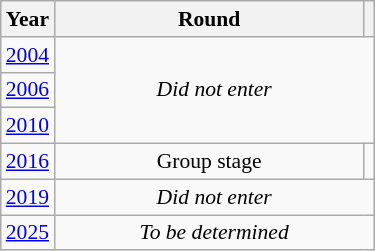<table class="wikitable" style="text-align: center; font-size:90%">
<tr>
<th>Year</th>
<th style="width:200px">Round</th>
<th></th>
</tr>
<tr>
<td><a href='#'>2004</a></td>
<td colspan="2" rowspan="3"><em>Did not enter</em></td>
</tr>
<tr>
<td><a href='#'>2006</a></td>
</tr>
<tr>
<td><a href='#'>2010</a></td>
</tr>
<tr>
<td><a href='#'>2016</a></td>
<td>Group stage</td>
<td></td>
</tr>
<tr>
<td><a href='#'>2019</a></td>
<td colspan="2"><em>Did not enter</em></td>
</tr>
<tr>
<td><a href='#'>2025</a></td>
<td colspan="2"><em>To be determined</em></td>
</tr>
</table>
